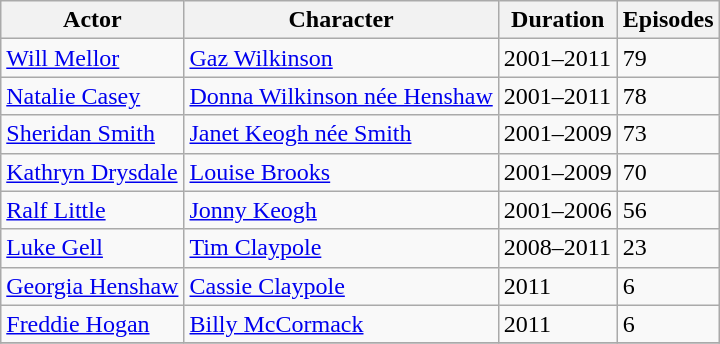<table class="wikitable sortable">
<tr>
<th>Actor</th>
<th>Character</th>
<th>Duration</th>
<th>Episodes</th>
</tr>
<tr>
<td><a href='#'>Will Mellor</a></td>
<td><a href='#'>Gaz Wilkinson</a></td>
<td rowspan=1>2001–2011</td>
<td rowspan=1>79</td>
</tr>
<tr>
<td><a href='#'>Natalie Casey</a></td>
<td><a href='#'>Donna Wilkinson née Henshaw</a></td>
<td rowspan=1>2001–2011</td>
<td rowspan=1>78</td>
</tr>
<tr>
<td><a href='#'>Sheridan Smith</a></td>
<td><a href='#'>Janet Keogh née Smith</a></td>
<td rowspan=1>2001–2009</td>
<td rowspan=1>73</td>
</tr>
<tr>
<td><a href='#'>Kathryn Drysdale</a></td>
<td><a href='#'>Louise Brooks</a></td>
<td rowspan=1>2001–2009</td>
<td rowspan=1>70</td>
</tr>
<tr>
<td><a href='#'>Ralf Little</a></td>
<td><a href='#'>Jonny Keogh</a></td>
<td rowspan=1>2001–2006</td>
<td rowspan=1>56</td>
</tr>
<tr>
<td><a href='#'>Luke Gell</a></td>
<td><a href='#'>Tim Claypole</a></td>
<td rowspan=1>2008–2011</td>
<td rowspan=1>23</td>
</tr>
<tr>
<td><a href='#'>Georgia Henshaw</a></td>
<td><a href='#'>Cassie Claypole</a></td>
<td rowspan=1>2011</td>
<td rowspan=1>6</td>
</tr>
<tr>
<td><a href='#'>Freddie Hogan</a></td>
<td><a href='#'>Billy McCormack</a></td>
<td rowspan=1>2011</td>
<td rowspan=1>6</td>
</tr>
<tr>
</tr>
</table>
